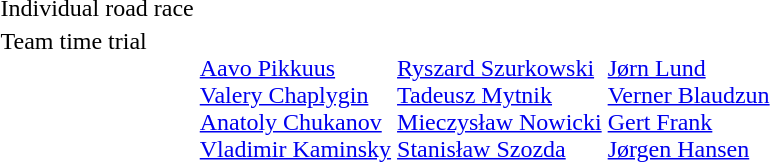<table>
<tr>
<td>Individual road race<br></td>
<td></td>
<td></td>
<td></td>
</tr>
<tr valign="top">
<td>Team time trial<br></td>
<td><br><a href='#'>Aavo Pikkuus</a><br><a href='#'>Valery Chaplygin</a><br><a href='#'>Anatoly Chukanov</a><br><a href='#'>Vladimir Kaminsky</a></td>
<td><br><a href='#'>Ryszard Szurkowski</a><br><a href='#'>Tadeusz Mytnik</a><br><a href='#'>Mieczysław Nowicki</a><br><a href='#'>Stanisław Szozda</a></td>
<td><br><a href='#'>Jørn Lund</a><br><a href='#'>Verner Blaudzun</a><br><a href='#'>Gert Frank</a><br><a href='#'>Jørgen Hansen</a></td>
</tr>
</table>
